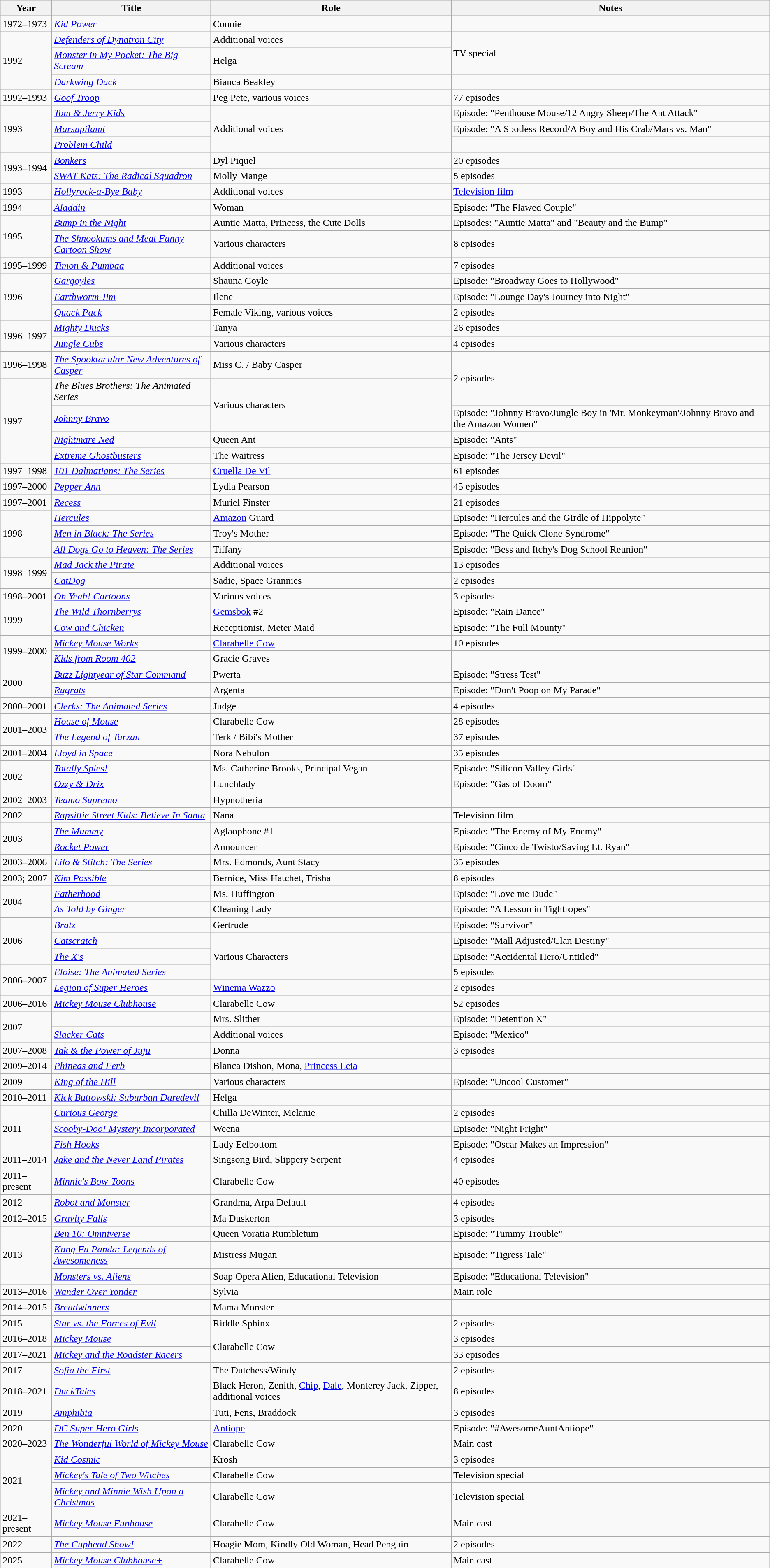<table class = "wikitable sortable">
<tr>
<th>Year</th>
<th>Title</th>
<th>Role</th>
<th class = "unsortable">Notes</th>
</tr>
<tr>
<td>1972–1973</td>
<td><em><a href='#'>Kid Power</a></em></td>
<td>Connie</td>
<td></td>
</tr>
<tr>
<td rowspan="3">1992</td>
<td><em><a href='#'>Defenders of Dynatron City</a></em></td>
<td>Additional voices</td>
<td rowspan="2">TV special</td>
</tr>
<tr>
<td><em><a href='#'>Monster in My Pocket: The Big Scream</a></em></td>
<td>Helga</td>
</tr>
<tr>
<td><em><a href='#'>Darkwing Duck</a></em></td>
<td>Bianca Beakley</td>
<td></td>
</tr>
<tr>
<td>1992–1993</td>
<td><em><a href='#'>Goof Troop</a></em></td>
<td>Peg Pete, various voices</td>
<td>77 episodes</td>
</tr>
<tr>
<td rowspan="3">1993</td>
<td><em><a href='#'>Tom & Jerry Kids</a></em></td>
<td rowspan="3">Additional voices</td>
<td>Episode: "Penthouse Mouse/12 Angry Sheep/The Ant Attack"</td>
</tr>
<tr>
<td><em><a href='#'>Marsupilami</a></em></td>
<td>Episode: "A Spotless Record/A Boy and His Crab/Mars vs. Man"</td>
</tr>
<tr>
<td><em><a href='#'>Problem Child</a></em></td>
<td></td>
</tr>
<tr>
<td rowspan="2">1993–1994</td>
<td><em><a href='#'>Bonkers</a></em></td>
<td>Dyl Piquel</td>
<td>20 episodes</td>
</tr>
<tr>
<td><em><a href='#'>SWAT Kats: The Radical Squadron</a></em></td>
<td>Molly Mange</td>
<td>5 episodes</td>
</tr>
<tr>
<td>1993</td>
<td><em><a href='#'>Hollyrock-a-Bye Baby</a></em></td>
<td>Additional voices</td>
<td><a href='#'>Television film</a></td>
</tr>
<tr>
<td>1994</td>
<td><em><a href='#'>Aladdin</a></em></td>
<td>Woman</td>
<td>Episode: "The Flawed Couple"</td>
</tr>
<tr>
<td rowspan="2">1995</td>
<td><em><a href='#'>Bump in the Night</a></em></td>
<td>Auntie Matta, Princess, the Cute Dolls</td>
<td>Episodes: "Auntie Matta" and "Beauty and the Bump"</td>
</tr>
<tr>
<td><em><a href='#'>The Shnookums and Meat Funny Cartoon Show</a></em></td>
<td>Various characters</td>
<td>8 episodes</td>
</tr>
<tr>
<td>1995–1999</td>
<td><em><a href='#'>Timon & Pumbaa</a></em></td>
<td>Additional voices</td>
<td>7 episodes</td>
</tr>
<tr>
<td rowspan="3">1996</td>
<td><em><a href='#'>Gargoyles</a></em></td>
<td>Shauna Coyle</td>
<td>Episode: "Broadway Goes to Hollywood"</td>
</tr>
<tr>
<td><em><a href='#'>Earthworm Jim</a></em></td>
<td>Ilene</td>
<td>Episode: "Lounge Day's Journey into Night"</td>
</tr>
<tr>
<td><em><a href='#'>Quack Pack</a></em></td>
<td>Female Viking, various voices</td>
<td>2 episodes</td>
</tr>
<tr>
<td rowspan="2">1996–1997</td>
<td><em><a href='#'>Mighty Ducks</a></em></td>
<td>Tanya</td>
<td>26 episodes</td>
</tr>
<tr>
<td><em><a href='#'>Jungle Cubs</a></em></td>
<td>Various characters</td>
<td>4 episodes</td>
</tr>
<tr>
<td>1996–1998</td>
<td><em><a href='#'>The Spooktacular New Adventures of Casper</a></em></td>
<td>Miss C. / Baby Casper</td>
<td rowspan="2">2 episodes</td>
</tr>
<tr>
<td rowspan="4">1997</td>
<td><em>The Blues Brothers: The Animated Series</em></td>
<td rowspan="2">Various characters</td>
</tr>
<tr>
<td><em><a href='#'>Johnny Bravo</a></em></td>
<td>Episode: "Johnny Bravo/Jungle Boy in 'Mr. Monkeyman'/Johnny Bravo and the Amazon Women"</td>
</tr>
<tr>
<td><em><a href='#'>Nightmare Ned</a></em></td>
<td>Queen Ant</td>
<td>Episode: "Ants"</td>
</tr>
<tr>
<td><em><a href='#'>Extreme Ghostbusters</a></em></td>
<td>The Waitress</td>
<td>Episode: "The Jersey Devil"</td>
</tr>
<tr>
<td>1997–1998</td>
<td><em><a href='#'>101 Dalmatians: The Series</a></em></td>
<td><a href='#'>Cruella De Vil</a></td>
<td>61 episodes</td>
</tr>
<tr>
<td>1997–2000</td>
<td><em><a href='#'>Pepper Ann</a></em></td>
<td>Lydia Pearson</td>
<td>45 episodes</td>
</tr>
<tr>
<td>1997–2001</td>
<td><em><a href='#'>Recess</a></em></td>
<td>Muriel Finster</td>
<td>21 episodes</td>
</tr>
<tr>
<td rowspan="3">1998</td>
<td><em><a href='#'>Hercules</a></em></td>
<td><a href='#'>Amazon</a> Guard</td>
<td>Episode: "Hercules and the Girdle of Hippolyte"</td>
</tr>
<tr>
<td><em><a href='#'>Men in Black: The Series</a></em></td>
<td>Troy's Mother</td>
<td>Episode: "The Quick Clone Syndrome"</td>
</tr>
<tr>
<td><em><a href='#'>All Dogs Go to Heaven: The Series</a></em></td>
<td>Tiffany</td>
<td>Episode: "Bess and Itchy's Dog School Reunion"</td>
</tr>
<tr>
<td rowspan="2">1998–1999</td>
<td><em><a href='#'>Mad Jack the Pirate</a></em></td>
<td>Additional voices</td>
<td>13 episodes</td>
</tr>
<tr>
<td><em><a href='#'>CatDog</a></em></td>
<td>Sadie, Space Grannies</td>
<td>2 episodes</td>
</tr>
<tr>
<td>1998–2001</td>
<td><em><a href='#'>Oh Yeah! Cartoons</a></em></td>
<td>Various voices</td>
<td>3 episodes</td>
</tr>
<tr>
<td rowspan="2">1999</td>
<td><em><a href='#'>The Wild Thornberrys</a></em></td>
<td><a href='#'>Gemsbok</a> #2</td>
<td>Episode: "Rain Dance"</td>
</tr>
<tr>
<td><em><a href='#'>Cow and Chicken</a></em></td>
<td>Receptionist, Meter Maid</td>
<td>Episode: "The Full Mounty"</td>
</tr>
<tr>
<td rowspan="2">1999–2000</td>
<td><em><a href='#'>Mickey Mouse Works</a></em></td>
<td><a href='#'>Clarabelle Cow</a></td>
<td>10 episodes</td>
</tr>
<tr>
<td><em><a href='#'>Kids from Room 402</a></em></td>
<td>Gracie Graves</td>
<td></td>
</tr>
<tr>
<td rowspan="2">2000</td>
<td><em><a href='#'>Buzz Lightyear of Star Command</a></em></td>
<td>Pwerta</td>
<td>Episode: "Stress Test"</td>
</tr>
<tr>
<td><em><a href='#'>Rugrats</a></em></td>
<td>Argenta</td>
<td>Episode: "Don't Poop on My Parade"</td>
</tr>
<tr>
<td>2000–2001</td>
<td><em><a href='#'>Clerks: The Animated Series</a></em></td>
<td>Judge</td>
<td>4 episodes</td>
</tr>
<tr>
<td rowspan="2">2001–2003</td>
<td><em><a href='#'>House of Mouse</a></em></td>
<td>Clarabelle Cow</td>
<td>28 episodes</td>
</tr>
<tr>
<td><em><a href='#'>The Legend of Tarzan</a></em></td>
<td>Terk / Bibi's Mother</td>
<td>37 episodes</td>
</tr>
<tr>
<td>2001–2004</td>
<td><em><a href='#'>Lloyd in Space</a></em></td>
<td>Nora Nebulon</td>
<td>35 episodes</td>
</tr>
<tr>
<td rowspan="2">2002</td>
<td><em><a href='#'>Totally Spies!</a></em></td>
<td>Ms. Catherine Brooks, Principal Vegan</td>
<td>Episode: "Silicon Valley Girls"</td>
</tr>
<tr>
<td><em><a href='#'>Ozzy & Drix</a></em></td>
<td>Lunchlady</td>
<td>Episode: "Gas of Doom"</td>
</tr>
<tr>
<td>2002–2003</td>
<td><em><a href='#'>Teamo Supremo</a></em></td>
<td>Hypnotheria</td>
<td></td>
</tr>
<tr>
<td>2002</td>
<td><em><a href='#'>Rapsittie Street Kids: Believe In Santa</a></em></td>
<td>Nana</td>
<td>Television film</td>
</tr>
<tr>
<td rowspan="2">2003</td>
<td><em><a href='#'>The Mummy</a></em></td>
<td>Aglaophone #1</td>
<td>Episode: "The Enemy of My Enemy"</td>
</tr>
<tr>
<td><em><a href='#'>Rocket Power</a></em></td>
<td>Announcer</td>
<td>Episode: "Cinco de Twisto/Saving Lt. Ryan"</td>
</tr>
<tr>
<td>2003–2006</td>
<td><em><a href='#'>Lilo & Stitch: The Series</a></em></td>
<td>Mrs. Edmonds, Aunt Stacy</td>
<td>35 episodes</td>
</tr>
<tr>
<td>2003; 2007</td>
<td><em><a href='#'>Kim Possible</a></em></td>
<td>Bernice, Miss Hatchet, Trisha</td>
<td>8 episodes</td>
</tr>
<tr>
<td rowspan="2">2004</td>
<td><em><a href='#'>Fatherhood</a></em></td>
<td>Ms. Huffington</td>
<td>Episode: "Love me Dude"</td>
</tr>
<tr>
<td><em><a href='#'>As Told by Ginger</a></em></td>
<td>Cleaning Lady</td>
<td>Episode: "A Lesson in Tightropes"</td>
</tr>
<tr>
<td rowspan="3">2006</td>
<td><em><a href='#'>Bratz</a></em></td>
<td>Gertrude</td>
<td>Episode: "Survivor"</td>
</tr>
<tr>
<td><em><a href='#'>Catscratch</a></em></td>
<td rowspan="3">Various Characters</td>
<td>Episode: "Mall Adjusted/Clan Destiny"</td>
</tr>
<tr>
<td><em><a href='#'>The X's</a></em></td>
<td>Episode: "Accidental Hero/Untitled"</td>
</tr>
<tr>
<td rowspan="2">2006–2007</td>
<td><em><a href='#'>Eloise: The Animated Series</a></em></td>
<td>5 episodes</td>
</tr>
<tr>
<td><em><a href='#'>Legion of Super Heroes</a></em></td>
<td><a href='#'>Winema Wazzo</a></td>
<td>2 episodes</td>
</tr>
<tr>
<td>2006–2016</td>
<td><em><a href='#'>Mickey Mouse Clubhouse</a></em></td>
<td>Clarabelle Cow</td>
<td>52 episodes</td>
</tr>
<tr>
<td rowspan="2">2007</td>
<td><em></em></td>
<td>Mrs. Slither</td>
<td>Episode: "Detention X"</td>
</tr>
<tr>
<td><em><a href='#'>Slacker Cats</a></em></td>
<td>Additional voices</td>
<td>Episode: "Mexico"</td>
</tr>
<tr>
<td>2007–2008</td>
<td><em><a href='#'>Tak & the Power of Juju</a></em></td>
<td>Donna</td>
<td>3 episodes</td>
</tr>
<tr>
<td>2009–2014</td>
<td><em><a href='#'>Phineas and Ferb</a></em></td>
<td>Blanca Dishon, Mona, <a href='#'>Princess Leia</a></td>
<td></td>
</tr>
<tr>
<td>2009</td>
<td><em><a href='#'>King of the Hill</a></em></td>
<td>Various characters</td>
<td>Episode: "Uncool Customer"</td>
</tr>
<tr>
<td>2010–2011</td>
<td><em><a href='#'>Kick Buttowski: Suburban Daredevil</a></em></td>
<td>Helga</td>
<td></td>
</tr>
<tr>
<td rowspan="3">2011</td>
<td><em><a href='#'>Curious George</a></em></td>
<td>Chilla DeWinter, Melanie</td>
<td>2 episodes</td>
</tr>
<tr>
<td><em><a href='#'>Scooby-Doo! Mystery Incorporated</a></em></td>
<td>Weena</td>
<td>Episode: "Night Fright"</td>
</tr>
<tr>
<td><em><a href='#'>Fish Hooks</a></em></td>
<td>Lady Eelbottom</td>
<td>Episode: "Oscar Makes an Impression"</td>
</tr>
<tr>
<td>2011–2014</td>
<td><em><a href='#'>Jake and the Never Land Pirates</a></em></td>
<td>Singsong Bird, Slippery Serpent</td>
<td>4 episodes</td>
</tr>
<tr>
<td>2011–present</td>
<td><em><a href='#'>Minnie's Bow-Toons</a></em></td>
<td>Clarabelle Cow</td>
<td>40 episodes</td>
</tr>
<tr>
<td>2012</td>
<td><em><a href='#'>Robot and Monster</a></em></td>
<td>Grandma, Arpa Default</td>
<td>4 episodes</td>
</tr>
<tr>
<td>2012–2015</td>
<td><em><a href='#'>Gravity Falls</a></em></td>
<td>Ma Duskerton</td>
<td>3 episodes</td>
</tr>
<tr>
<td rowspan="3">2013</td>
<td><em><a href='#'>Ben 10: Omniverse</a></em></td>
<td>Queen Voratia Rumbletum</td>
<td>Episode: "Tummy Trouble"</td>
</tr>
<tr>
<td><em><a href='#'>Kung Fu Panda: Legends of Awesomeness</a></em></td>
<td>Mistress Mugan</td>
<td>Episode: "Tigress Tale"</td>
</tr>
<tr>
<td><em><a href='#'>Monsters vs. Aliens</a></em></td>
<td>Soap Opera Alien, Educational Television</td>
<td>Episode: "Educational Television"</td>
</tr>
<tr>
<td>2013–2016</td>
<td><em><a href='#'>Wander Over Yonder</a></em></td>
<td>Sylvia</td>
<td>Main role</td>
</tr>
<tr>
<td>2014–2015</td>
<td><em><a href='#'>Breadwinners</a></em></td>
<td>Mama Monster</td>
<td></td>
</tr>
<tr>
<td>2015</td>
<td><em><a href='#'>Star vs. the Forces of Evil</a></em></td>
<td>Riddle Sphinx</td>
<td>2 episodes</td>
</tr>
<tr>
<td>2016–2018</td>
<td><em><a href='#'>Mickey Mouse</a></em></td>
<td rowspan="2">Clarabelle Cow</td>
<td>3 episodes</td>
</tr>
<tr>
<td>2017–2021</td>
<td><em><a href='#'>Mickey and the Roadster Racers</a></em></td>
<td>33 episodes</td>
</tr>
<tr>
<td>2017</td>
<td><em><a href='#'>Sofia the First</a></em></td>
<td>The Dutchess/Windy</td>
<td>2 episodes</td>
</tr>
<tr>
<td>2018–2021</td>
<td><em><a href='#'>DuckTales</a></em></td>
<td>Black Heron, Zenith, <a href='#'>Chip</a>, <a href='#'>Dale</a>, Monterey Jack, Zipper, additional voices</td>
<td>8 episodes</td>
</tr>
<tr>
<td>2019</td>
<td><em><a href='#'>Amphibia</a></em></td>
<td>Tuti, Fens, Braddock</td>
<td>3 episodes</td>
</tr>
<tr>
<td>2020</td>
<td><em><a href='#'>DC Super Hero Girls</a></em></td>
<td><a href='#'>Antiope</a></td>
<td>Episode: "#AwesomeAuntAntiope"</td>
</tr>
<tr>
<td>2020–2023</td>
<td><em><a href='#'>The Wonderful World of Mickey Mouse</a></em></td>
<td>Clarabelle Cow</td>
<td>Main cast</td>
</tr>
<tr>
<td rowspan="3">2021</td>
<td><em><a href='#'>Kid Cosmic</a></em></td>
<td>Krosh</td>
<td>3 episodes</td>
</tr>
<tr>
<td><em><a href='#'>Mickey's Tale of Two Witches</a></em></td>
<td>Clarabelle Cow</td>
<td>Television special</td>
</tr>
<tr>
<td><em><a href='#'>Mickey and Minnie Wish Upon a Christmas</a></em></td>
<td>Clarabelle Cow</td>
<td>Television special</td>
</tr>
<tr>
<td>2021–present</td>
<td><em><a href='#'>Mickey Mouse Funhouse</a></em></td>
<td>Clarabelle Cow</td>
<td>Main cast</td>
</tr>
<tr>
<td>2022</td>
<td><em><a href='#'>The Cuphead Show!</a></em></td>
<td>Hoagie Mom, Kindly Old Woman, Head Penguin</td>
<td>2 episodes</td>
</tr>
<tr>
<td>2025</td>
<td><em><a href='#'>Mickey Mouse Clubhouse+</a></em></td>
<td>Clarabelle Cow</td>
<td>Main cast</td>
</tr>
</table>
